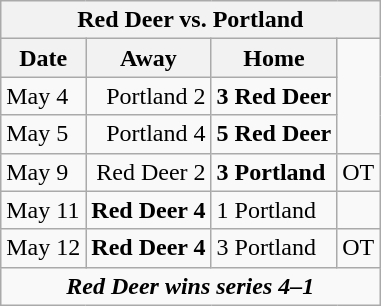<table class="wikitable">
<tr>
<th bgcolor="#DDDDDD" colspan="4">Red Deer vs. Portland</th>
</tr>
<tr>
<th>Date</th>
<th>Away</th>
<th>Home</th>
</tr>
<tr>
<td>May 4</td>
<td align="right">Portland 2</td>
<td><strong>3 Red Deer</strong></td>
</tr>
<tr>
<td>May 5</td>
<td align="right">Portland 4</td>
<td><strong>5 Red Deer</strong></td>
</tr>
<tr>
<td>May 9</td>
<td align="right">Red Deer 2</td>
<td><strong>3 Portland</strong></td>
<td>OT</td>
</tr>
<tr>
<td>May 11</td>
<td align="right"><strong>Red Deer 4</strong></td>
<td>1 Portland</td>
</tr>
<tr>
<td>May 12</td>
<td align="right"><strong>Red Deer 4</strong></td>
<td>3 Portland</td>
<td>OT</td>
</tr>
<tr align="center">
<td colspan="4"><strong><em>Red Deer wins series 4–1</em></strong></td>
</tr>
</table>
